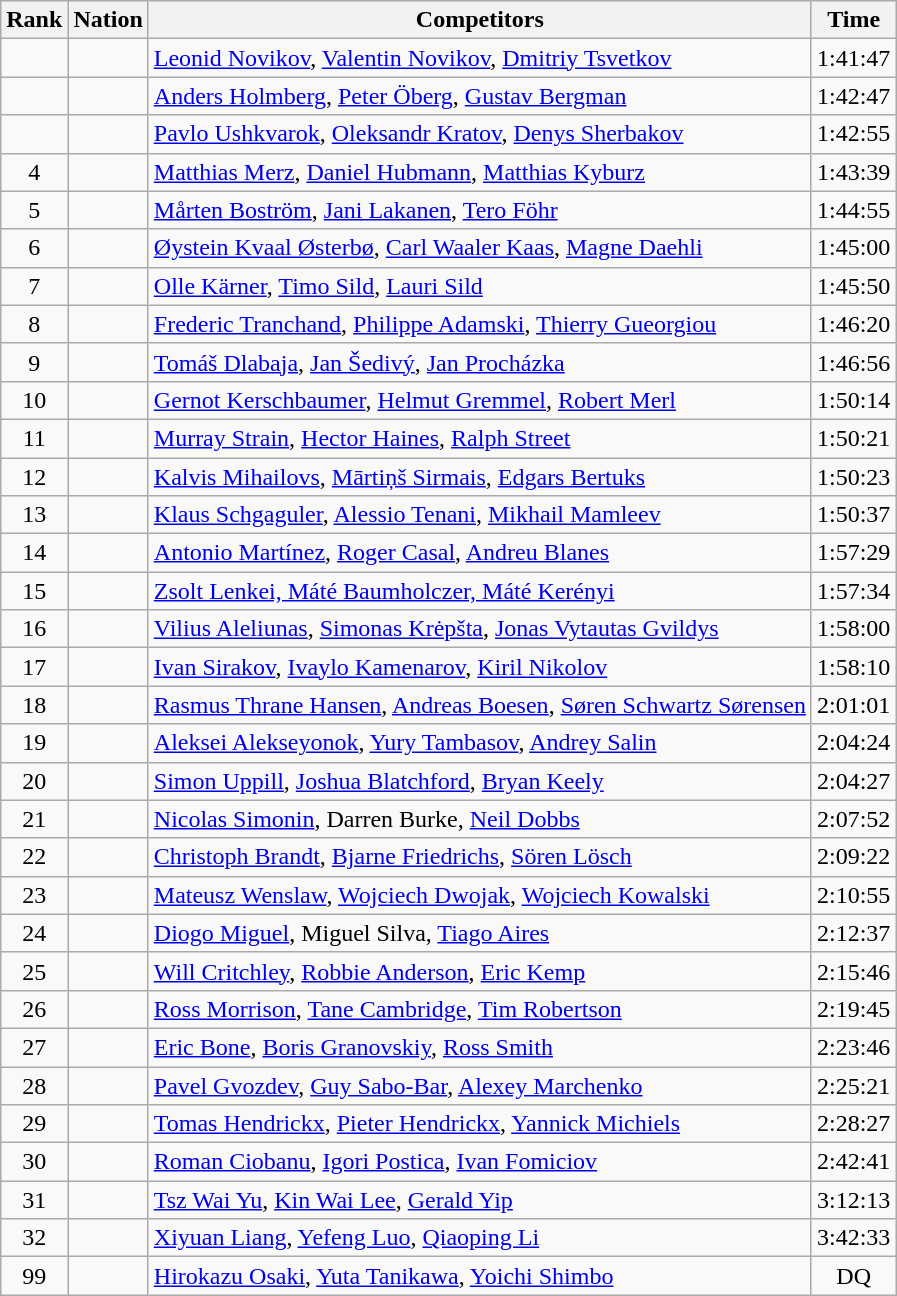<table class="wikitable sortable" style="text-align:left">
<tr>
<th data-sort-type="number">Rank</th>
<th>Nation</th>
<th class="unsortable">Competitors</th>
<th>Time</th>
</tr>
<tr>
<td style="text-align:center"></td>
<td></td>
<td><a href='#'>Leonid Novikov</a>, <a href='#'>Valentin Novikov</a>, <a href='#'>Dmitriy Tsvetkov</a></td>
<td style="text-align:right">1:41:47</td>
</tr>
<tr>
<td style="text-align:center"></td>
<td></td>
<td><a href='#'>Anders Holmberg</a>, <a href='#'>Peter Öberg</a>, <a href='#'>Gustav Bergman</a></td>
<td style="text-align:right">1:42:47</td>
</tr>
<tr>
<td style="text-align:center"></td>
<td></td>
<td><a href='#'>Pavlo Ushkvarok</a>, <a href='#'>Oleksandr Kratov</a>, <a href='#'>Denys Sherbakov</a></td>
<td style="text-align:right">1:42:55</td>
</tr>
<tr>
<td style="text-align:center">4</td>
<td></td>
<td><a href='#'>Matthias Merz</a>, <a href='#'>Daniel Hubmann</a>, <a href='#'>Matthias Kyburz</a></td>
<td style="text-align:right">1:43:39</td>
</tr>
<tr>
<td style="text-align:center">5</td>
<td></td>
<td><a href='#'>Mårten Boström</a>, <a href='#'>Jani Lakanen</a>, <a href='#'>Tero Föhr</a></td>
<td style="text-align:right">1:44:55</td>
</tr>
<tr>
<td style="text-align:center">6</td>
<td></td>
<td><a href='#'>Øystein Kvaal Østerbø</a>, <a href='#'>Carl Waaler Kaas</a>, <a href='#'>Magne Daehli</a></td>
<td style="text-align:right">1:45:00</td>
</tr>
<tr>
<td style="text-align:center">7</td>
<td></td>
<td><a href='#'>Olle Kärner</a>, <a href='#'>Timo Sild</a>, <a href='#'>Lauri Sild</a></td>
<td style="text-align:right">1:45:50</td>
</tr>
<tr>
<td style="text-align:center">8</td>
<td></td>
<td><a href='#'>Frederic Tranchand</a>, <a href='#'>Philippe Adamski</a>, <a href='#'>Thierry Gueorgiou</a></td>
<td style="text-align:right">1:46:20</td>
</tr>
<tr>
<td style="text-align:center">9</td>
<td></td>
<td><a href='#'>Tomáš Dlabaja</a>, <a href='#'>Jan Šedivý</a>, <a href='#'>Jan Procházka</a></td>
<td style="text-align:right">1:46:56</td>
</tr>
<tr>
<td style="text-align:center">10</td>
<td></td>
<td><a href='#'>Gernot Kerschbaumer</a>, <a href='#'>Helmut Gremmel</a>, <a href='#'>Robert Merl</a></td>
<td style="text-align:right">1:50:14</td>
</tr>
<tr>
<td style="text-align:center">11</td>
<td></td>
<td><a href='#'>Murray Strain</a>, <a href='#'>Hector Haines</a>, <a href='#'>Ralph Street</a></td>
<td style="text-align:right">1:50:21</td>
</tr>
<tr>
<td style="text-align:center">12</td>
<td></td>
<td><a href='#'>Kalvis Mihailovs</a>, <a href='#'>Mārtiņš Sirmais</a>, <a href='#'>Edgars Bertuks</a></td>
<td style="text-align:right">1:50:23</td>
</tr>
<tr>
<td style="text-align:center">13</td>
<td></td>
<td><a href='#'>Klaus Schgaguler</a>, <a href='#'>Alessio Tenani</a>, <a href='#'>Mikhail Mamleev</a></td>
<td style="text-align:right">1:50:37</td>
</tr>
<tr>
<td style="text-align:center">14</td>
<td></td>
<td><a href='#'>Antonio Martínez</a>, <a href='#'>Roger Casal</a>, <a href='#'>Andreu Blanes</a></td>
<td style="text-align:right">1:57:29</td>
</tr>
<tr>
<td style="text-align:center">15</td>
<td></td>
<td><a href='#'>Zsolt Lenkei, Máté Baumholczer, Máté Kerényi</a></td>
<td style="text-align:right">1:57:34</td>
</tr>
<tr>
<td style="text-align:center">16</td>
<td></td>
<td><a href='#'>Vilius Aleliunas</a>, <a href='#'>Simonas Krėpšta</a>, <a href='#'>Jonas Vytautas Gvildys</a></td>
<td style="text-align:right">1:58:00</td>
</tr>
<tr>
<td style="text-align:center">17</td>
<td></td>
<td><a href='#'>Ivan Sirakov</a>, <a href='#'>Ivaylo Kamenarov</a>, <a href='#'>Kiril Nikolov</a></td>
<td style="text-align:right">1:58:10</td>
</tr>
<tr>
<td style="text-align:center">18</td>
<td></td>
<td><a href='#'>Rasmus Thrane Hansen</a>, <a href='#'>Andreas Boesen</a>, <a href='#'>Søren Schwartz Sørensen</a></td>
<td style="text-align:right">2:01:01</td>
</tr>
<tr>
<td style="text-align:center">19</td>
<td></td>
<td><a href='#'>Aleksei Alekseyonok</a>, <a href='#'>Yury Tambasov</a>, <a href='#'>Andrey Salin</a></td>
<td style="text-align:right">2:04:24</td>
</tr>
<tr>
<td style="text-align:center">20</td>
<td></td>
<td><a href='#'>Simon Uppill</a>, <a href='#'>Joshua Blatchford</a>, <a href='#'>Bryan Keely</a></td>
<td style="text-align:right">2:04:27</td>
</tr>
<tr>
<td style="text-align:center">21</td>
<td></td>
<td><a href='#'>Nicolas Simonin</a>, Darren Burke, <a href='#'>Neil Dobbs</a></td>
<td style="text-align:right">2:07:52</td>
</tr>
<tr>
<td style="text-align:center">22</td>
<td></td>
<td><a href='#'>Christoph Brandt</a>, <a href='#'>Bjarne Friedrichs</a>, <a href='#'>Sören Lösch</a></td>
<td style="text-align:right">2:09:22</td>
</tr>
<tr>
<td style="text-align:center">23</td>
<td></td>
<td><a href='#'>Mateusz Wenslaw</a>, <a href='#'>Wojciech Dwojak</a>, <a href='#'>Wojciech Kowalski</a></td>
<td style="text-align:right">2:10:55</td>
</tr>
<tr>
<td style="text-align:center">24</td>
<td></td>
<td><a href='#'>Diogo Miguel</a>, Miguel Silva, <a href='#'>Tiago Aires</a></td>
<td style="text-align:right">2:12:37</td>
</tr>
<tr>
<td style="text-align:center">25</td>
<td></td>
<td><a href='#'>Will Critchley</a>, <a href='#'>Robbie Anderson</a>, <a href='#'>Eric Kemp</a></td>
<td style="text-align:right">2:15:46</td>
</tr>
<tr>
<td style="text-align:center">26</td>
<td></td>
<td><a href='#'>Ross Morrison</a>, <a href='#'>Tane Cambridge</a>, <a href='#'>Tim Robertson</a></td>
<td style="text-align:right">2:19:45</td>
</tr>
<tr>
<td style="text-align:center">27</td>
<td></td>
<td><a href='#'>Eric Bone</a>, <a href='#'>Boris Granovskiy</a>, <a href='#'>Ross Smith</a></td>
<td style="text-align:right">2:23:46</td>
</tr>
<tr>
<td style="text-align:center">28</td>
<td></td>
<td><a href='#'>Pavel Gvozdev</a>, <a href='#'>Guy Sabo-Bar</a>, <a href='#'>Alexey Marchenko</a></td>
<td style="text-align:right">2:25:21</td>
</tr>
<tr>
<td style="text-align:center">29</td>
<td></td>
<td><a href='#'>Tomas Hendrickx</a>, <a href='#'>Pieter Hendrickx</a>, <a href='#'>Yannick Michiels</a></td>
<td style="text-align:right">2:28:27</td>
</tr>
<tr>
<td style="text-align:center">30</td>
<td></td>
<td><a href='#'>Roman Ciobanu</a>, <a href='#'>Igori Postica</a>, <a href='#'>Ivan Fomiciov</a></td>
<td style="text-align:right">2:42:41</td>
</tr>
<tr>
<td style="text-align:center">31</td>
<td></td>
<td><a href='#'>Tsz Wai Yu</a>, <a href='#'>Kin Wai Lee</a>, <a href='#'>Gerald Yip</a></td>
<td style="text-align:right">3:12:13</td>
</tr>
<tr>
<td style="text-align:center">32</td>
<td></td>
<td><a href='#'>Xiyuan Liang</a>, <a href='#'>Yefeng Luo</a>, <a href='#'>Qiaoping Li</a></td>
<td style="text-align:right">3:42:33</td>
</tr>
<tr>
<td style="text-align:center"><span>99</span></td>
<td></td>
<td><a href='#'>Hirokazu Osaki</a>, <a href='#'>Yuta Tanikawa</a>, <a href='#'>Yoichi Shimbo</a></td>
<td style="text-align:center">DQ</td>
</tr>
</table>
